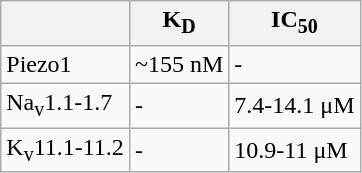<table class="wikitable">
<tr>
<th></th>
<th>K<sub>D</sub></th>
<th>IC<sub>50</sub></th>
</tr>
<tr>
<td>Piezo1</td>
<td>~155 nM</td>
<td>-</td>
</tr>
<tr>
<td>Na<sub>v</sub>1.1-1.7</td>
<td>-</td>
<td>7.4-14.1 μM</td>
</tr>
<tr>
<td>K<sub>v</sub>11.1-11.2</td>
<td>-</td>
<td>10.9-11 μM</td>
</tr>
</table>
